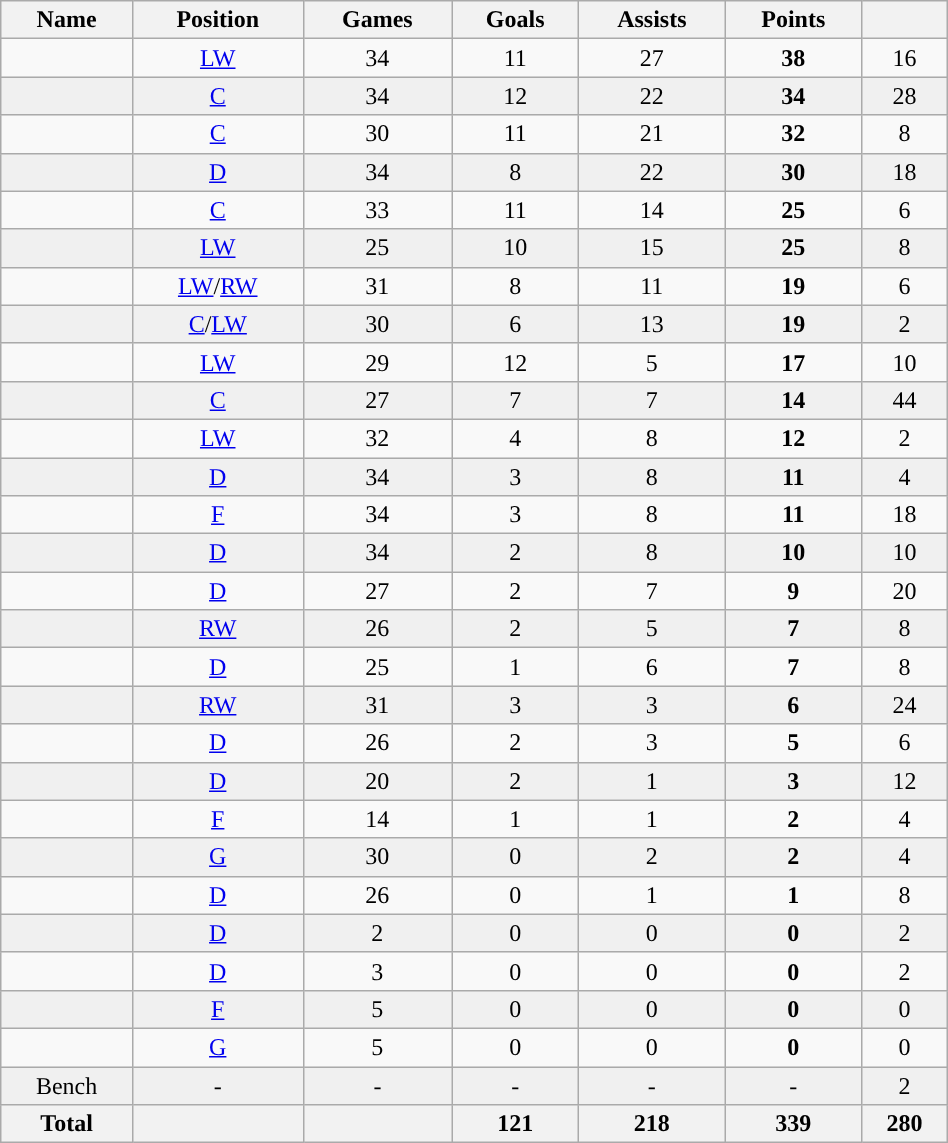<table class="wikitable sortable" width ="50%">
<tr align="center">
<th>Name</th>
<th>Position</th>
<th>Games</th>
<th>Goals</th>
<th>Assists</th>
<th>Points</th>
<th><a href='#'></a></th>
</tr>
<tr align="center" bgcolor="">
<td></td>
<td><a href='#'>LW</a></td>
<td>34</td>
<td>11</td>
<td>27</td>
<td><strong>38</strong></td>
<td>16</td>
</tr>
<tr align="center" bgcolor="f0f0f0">
<td></td>
<td><a href='#'>C</a></td>
<td>34</td>
<td>12</td>
<td>22</td>
<td><strong>34</strong></td>
<td>28</td>
</tr>
<tr align="center" bgcolor="">
<td></td>
<td><a href='#'>C</a></td>
<td>30</td>
<td>11</td>
<td>21</td>
<td><strong>32</strong></td>
<td>8</td>
</tr>
<tr align="center" bgcolor="f0f0f0">
<td></td>
<td><a href='#'>D</a></td>
<td>34</td>
<td>8</td>
<td>22</td>
<td><strong>30</strong></td>
<td>18</td>
</tr>
<tr align="center" bgcolor="">
<td></td>
<td><a href='#'>C</a></td>
<td>33</td>
<td>11</td>
<td>14</td>
<td><strong>25</strong></td>
<td>6</td>
</tr>
<tr align="center" bgcolor="f0f0f0">
<td></td>
<td><a href='#'>LW</a></td>
<td>25</td>
<td>10</td>
<td>15</td>
<td><strong>25</strong></td>
<td>8</td>
</tr>
<tr align="center" bgcolor="">
<td></td>
<td><a href='#'>LW</a>/<a href='#'>RW</a></td>
<td>31</td>
<td>8</td>
<td>11</td>
<td><strong>19</strong></td>
<td>6</td>
</tr>
<tr align="center" bgcolor="f0f0f0">
<td></td>
<td><a href='#'>C</a>/<a href='#'>LW</a></td>
<td>30</td>
<td>6</td>
<td>13</td>
<td><strong>19</strong></td>
<td>2</td>
</tr>
<tr align="center" bgcolor="">
<td></td>
<td><a href='#'>LW</a></td>
<td>29</td>
<td>12</td>
<td>5</td>
<td><strong>17</strong></td>
<td>10</td>
</tr>
<tr align="center" bgcolor="f0f0f0">
<td></td>
<td><a href='#'>C</a></td>
<td>27</td>
<td>7</td>
<td>7</td>
<td><strong>14</strong></td>
<td>44</td>
</tr>
<tr align="center" bgcolor="">
<td></td>
<td><a href='#'>LW</a></td>
<td>32</td>
<td>4</td>
<td>8</td>
<td><strong>12</strong></td>
<td>2</td>
</tr>
<tr align="center" bgcolor="f0f0f0">
<td></td>
<td><a href='#'>D</a></td>
<td>34</td>
<td>3</td>
<td>8</td>
<td><strong>11</strong></td>
<td>4</td>
</tr>
<tr align="center" bgcolor="">
<td></td>
<td><a href='#'>F</a></td>
<td>34</td>
<td>3</td>
<td>8</td>
<td><strong>11</strong></td>
<td>18</td>
</tr>
<tr align="center" bgcolor="f0f0f0">
<td></td>
<td><a href='#'>D</a></td>
<td>34</td>
<td>2</td>
<td>8</td>
<td><strong>10</strong></td>
<td>10</td>
</tr>
<tr align="center" bgcolor="">
<td></td>
<td><a href='#'>D</a></td>
<td>27</td>
<td>2</td>
<td>7</td>
<td><strong>9</strong></td>
<td>20</td>
</tr>
<tr align="center" bgcolor="f0f0f0">
<td></td>
<td><a href='#'>RW</a></td>
<td>26</td>
<td>2</td>
<td>5</td>
<td><strong>7</strong></td>
<td>8</td>
</tr>
<tr align="center" bgcolor="">
<td></td>
<td><a href='#'>D</a></td>
<td>25</td>
<td>1</td>
<td>6</td>
<td><strong>7</strong></td>
<td>8</td>
</tr>
<tr align="center" bgcolor="f0f0f0">
<td></td>
<td><a href='#'>RW</a></td>
<td>31</td>
<td>3</td>
<td>3</td>
<td><strong>6</strong></td>
<td>24</td>
</tr>
<tr align="center" bgcolor="">
<td></td>
<td><a href='#'>D</a></td>
<td>26</td>
<td>2</td>
<td>3</td>
<td><strong>5</strong></td>
<td>6</td>
</tr>
<tr align="center" bgcolor="f0f0f0">
<td></td>
<td><a href='#'>D</a></td>
<td>20</td>
<td>2</td>
<td>1</td>
<td><strong>3</strong></td>
<td>12</td>
</tr>
<tr align="center" bgcolor="">
<td></td>
<td><a href='#'>F</a></td>
<td>14</td>
<td>1</td>
<td>1</td>
<td><strong>2</strong></td>
<td>4</td>
</tr>
<tr align="center" bgcolor="f0f0f0">
<td></td>
<td><a href='#'>G</a></td>
<td>30</td>
<td>0</td>
<td>2</td>
<td><strong>2</strong></td>
<td>4</td>
</tr>
<tr align="center" bgcolor="">
<td></td>
<td><a href='#'>D</a></td>
<td>26</td>
<td>0</td>
<td>1</td>
<td><strong>1</strong></td>
<td>8</td>
</tr>
<tr align="center" bgcolor="f0f0f0">
<td></td>
<td><a href='#'>D</a></td>
<td>2</td>
<td>0</td>
<td>0</td>
<td><strong>0</strong></td>
<td>2</td>
</tr>
<tr align="center" bgcolor="">
<td></td>
<td><a href='#'>D</a></td>
<td>3</td>
<td>0</td>
<td>0</td>
<td><strong>0</strong></td>
<td>2</td>
</tr>
<tr align="center" bgcolor="f0f0f0">
<td></td>
<td><a href='#'>F</a></td>
<td>5</td>
<td>0</td>
<td>0</td>
<td><strong>0</strong></td>
<td>0</td>
</tr>
<tr align="center" bgcolor="">
<td></td>
<td><a href='#'>G</a></td>
<td>5</td>
<td>0</td>
<td>0</td>
<td><strong>0</strong></td>
<td>0</td>
</tr>
<tr align="center" bgcolor="f0f0f0">
<td>Bench</td>
<td>-</td>
<td>-</td>
<td>-</td>
<td>-</td>
<td>-</td>
<td>2</td>
</tr>
<tr>
<th>Total</th>
<th></th>
<th></th>
<th>121</th>
<th>218</th>
<th>339</th>
<th>280</th>
</tr>
</table>
